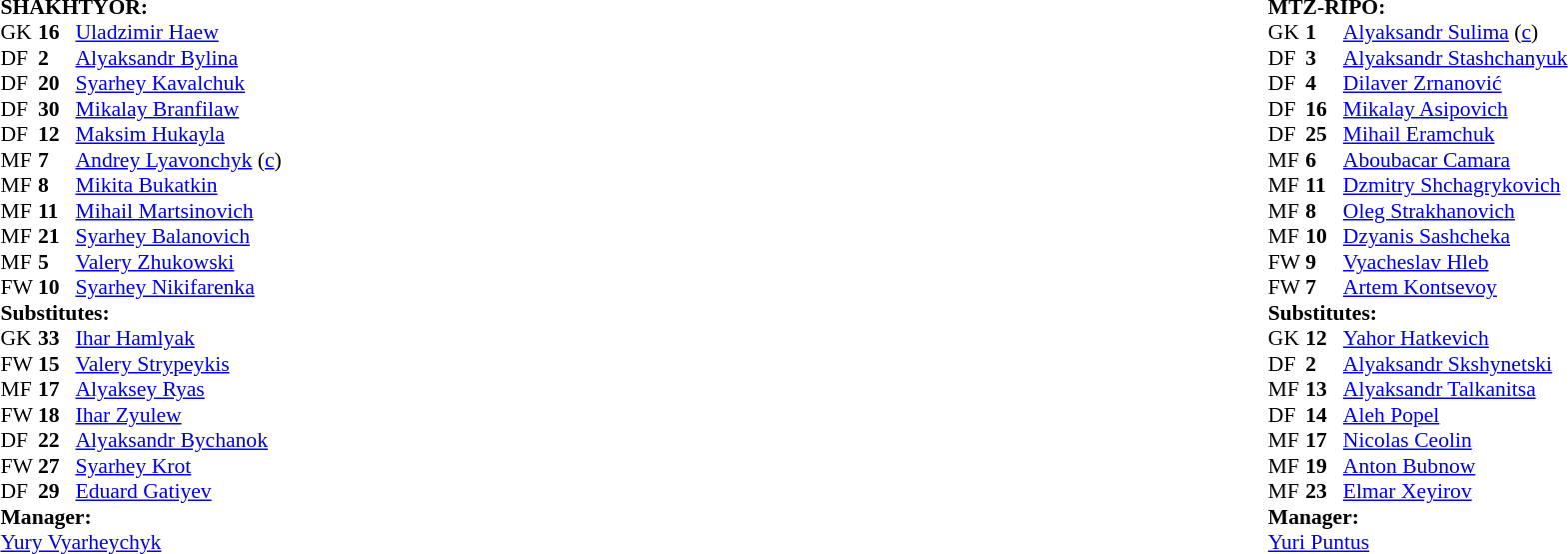<table width="100%">
<tr>
<td valign="top" width="50%"><br><table style="font-size: 90%" cellspacing="0" cellpadding="0">
<tr>
<td colspan="4"><br><strong>SHAKHTYOR:</strong></td>
</tr>
<tr>
<th width=25></th>
<th width=25></th>
</tr>
<tr>
<td>GK</td>
<td><strong>16</strong></td>
<td> <a href='#'>Uladzimir Haew</a></td>
</tr>
<tr>
<td>DF</td>
<td><strong>2</strong></td>
<td> <a href='#'>Alyaksandr Bylina</a></td>
</tr>
<tr>
<td>DF</td>
<td><strong>20</strong></td>
<td> <a href='#'>Syarhey Kavalchuk</a></td>
</tr>
<tr>
<td>DF</td>
<td><strong>30</strong></td>
<td> <a href='#'>Mikalay Branfilaw</a></td>
</tr>
<tr>
<td>DF</td>
<td><strong>12</strong></td>
<td> <a href='#'>Maksim Hukayla</a></td>
<td></td>
</tr>
<tr>
<td>MF</td>
<td><strong>7</strong></td>
<td> <a href='#'>Andrey Lyavonchyk</a> (<a href='#'>c</a>)</td>
</tr>
<tr>
<td>MF</td>
<td><strong>8</strong></td>
<td> <a href='#'>Mikita Bukatkin</a></td>
<td></td>
<td></td>
</tr>
<tr>
<td>MF</td>
<td><strong>11</strong></td>
<td> <a href='#'>Mihail Martsinovich</a></td>
<td></td>
<td></td>
</tr>
<tr>
<td>MF</td>
<td><strong>21</strong></td>
<td> <a href='#'>Syarhey Balanovich</a></td>
<td></td>
<td></td>
</tr>
<tr>
<td>MF</td>
<td><strong>5</strong></td>
<td> <a href='#'>Valery Zhukowski</a></td>
<td></td>
</tr>
<tr>
<td>FW</td>
<td><strong>10</strong></td>
<td> <a href='#'>Syarhey Nikifarenka</a></td>
</tr>
<tr>
<td colspan=3><strong>Substitutes:</strong></td>
</tr>
<tr>
<td>GK</td>
<td><strong>33</strong></td>
<td> <a href='#'>Ihar Hamlyak</a></td>
</tr>
<tr>
<td>FW</td>
<td><strong>15</strong></td>
<td> <a href='#'>Valery Strypeykis</a></td>
<td></td>
<td></td>
</tr>
<tr>
<td>MF</td>
<td><strong>17</strong></td>
<td> <a href='#'>Alyaksey Ryas</a></td>
</tr>
<tr>
<td>FW</td>
<td><strong>18</strong></td>
<td> <a href='#'>Ihar Zyulew</a></td>
<td></td>
<td></td>
</tr>
<tr>
<td>DF</td>
<td><strong>22</strong></td>
<td> <a href='#'>Alyaksandr Bychanok</a></td>
<td></td>
<td></td>
</tr>
<tr>
<td>FW</td>
<td><strong>27</strong></td>
<td> <a href='#'>Syarhey Krot</a></td>
</tr>
<tr>
<td>DF</td>
<td><strong>29</strong></td>
<td> <a href='#'>Eduard Gatiyev</a></td>
</tr>
<tr>
<td colspan=3><strong>Manager:</strong></td>
</tr>
<tr>
<td colspan="4"> <a href='#'>Yury Vyarheychyk</a></td>
</tr>
</table>
</td>
<td valign="top"></td>
<td valign="top" width="50%"><br><table style="font-size: 90%" cellspacing="0" cellpadding="0" align=center>
<tr>
<td colspan="4"><br><strong>MTZ-RIPO:</strong></td>
</tr>
<tr>
<th width=25></th>
<th width=25></th>
</tr>
<tr>
<td>GK</td>
<td><strong>1</strong></td>
<td> <a href='#'>Alyaksandr Sulima</a> (<a href='#'>c</a>)</td>
</tr>
<tr>
<td>DF</td>
<td><strong>3</strong></td>
<td> <a href='#'>Alyaksandr Stashchanyuk</a></td>
</tr>
<tr>
<td>DF</td>
<td><strong>4</strong></td>
<td> <a href='#'>Dilaver Zrnanović</a></td>
</tr>
<tr>
<td>DF</td>
<td><strong>16</strong></td>
<td> <a href='#'>Mikalay Asipovich</a></td>
</tr>
<tr>
<td>DF</td>
<td><strong>25</strong></td>
<td> <a href='#'>Mihail Eramchuk</a></td>
</tr>
<tr>
<td>MF</td>
<td><strong>6</strong></td>
<td> <a href='#'>Aboubacar Camara</a></td>
<td></td>
<td></td>
</tr>
<tr>
<td>MF</td>
<td><strong>11</strong></td>
<td> <a href='#'>Dzmitry Shchagrykovich</a></td>
<td></td>
<td></td>
</tr>
<tr>
<td>MF</td>
<td><strong>8</strong></td>
<td> <a href='#'>Oleg Strakhanovich</a></td>
<td></td>
</tr>
<tr>
<td>MF</td>
<td><strong>10</strong></td>
<td> <a href='#'>Dzyanis Sashcheka</a></td>
<td></td>
<td></td>
</tr>
<tr>
<td>FW</td>
<td><strong>9</strong></td>
<td> <a href='#'>Vyacheslav Hleb</a></td>
</tr>
<tr>
<td>FW</td>
<td><strong>7</strong></td>
<td> <a href='#'>Artem Kontsevoy</a></td>
</tr>
<tr>
<td colspan=3><strong>Substitutes:</strong></td>
</tr>
<tr>
<td>GK</td>
<td><strong>12</strong></td>
<td> <a href='#'>Yahor Hatkevich</a></td>
</tr>
<tr>
<td>DF</td>
<td><strong>2</strong></td>
<td> <a href='#'>Alyaksandr Skshynetski</a></td>
</tr>
<tr>
<td>MF</td>
<td><strong>13</strong></td>
<td> <a href='#'>Alyaksandr Talkanitsa</a></td>
<td></td>
<td></td>
</tr>
<tr>
<td>DF</td>
<td><strong>14</strong></td>
<td> <a href='#'>Aleh Popel</a></td>
</tr>
<tr>
<td>MF</td>
<td><strong>17</strong></td>
<td> <a href='#'>Nicolas Ceolin</a></td>
<td></td>
<td></td>
</tr>
<tr>
<td>MF</td>
<td><strong>19</strong></td>
<td> <a href='#'>Anton Bubnow</a></td>
<td></td>
<td></td>
</tr>
<tr>
<td>MF</td>
<td><strong>23</strong></td>
<td> <a href='#'>Elmar Xeyirov</a></td>
</tr>
<tr>
<td colspan=3><strong>Manager:</strong></td>
</tr>
<tr>
<td colspan="4"> <a href='#'>Yuri Puntus</a></td>
</tr>
<tr>
</tr>
</table>
</td>
</tr>
</table>
